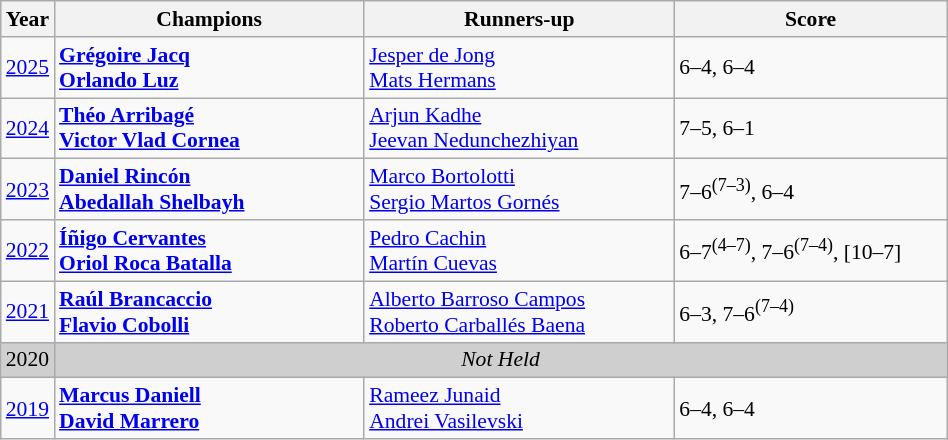<table class="wikitable" style="font-size:90%">
<tr>
<th>Year</th>
<th width="200">Champions</th>
<th width="200">Runners-up</th>
<th width="175">Score</th>
</tr>
<tr>
<td><a href='#'>2025</a></td>
<td> <strong><a href='#'>Grégoire Jacq</a></strong><br> <strong><a href='#'>Orlando Luz</a></strong></td>
<td> <a href='#'>Jesper de Jong</a><br> <a href='#'>Mats Hermans</a></td>
<td>6–4, 6–4</td>
</tr>
<tr>
<td><a href='#'>2024</a></td>
<td> <strong><a href='#'>Théo Arribagé</a></strong><br> <strong><a href='#'>Victor Vlad Cornea</a></strong></td>
<td> <a href='#'>Arjun Kadhe</a><br> <a href='#'>Jeevan Nedunchezhiyan</a></td>
<td>7–5, 6–1</td>
</tr>
<tr>
<td><a href='#'>2023</a></td>
<td> <strong><a href='#'>Daniel Rincón</a></strong><br> <strong><a href='#'>Abedallah Shelbayh</a></strong></td>
<td> <a href='#'>Marco Bortolotti</a><br> <a href='#'>Sergio Martos Gornés</a></td>
<td>7–6<sup>(7–3)</sup>, 6–4</td>
</tr>
<tr>
<td><a href='#'>2022</a></td>
<td> <strong><a href='#'>Íñigo Cervantes</a></strong><br> <strong><a href='#'>Oriol Roca Batalla</a></strong></td>
<td> <a href='#'>Pedro Cachin</a><br> <a href='#'>Martín Cuevas</a></td>
<td>6–7<sup>(4–7)</sup>, 7–6<sup>(7–4)</sup>, [10–7]</td>
</tr>
<tr>
<td><a href='#'>2021</a></td>
<td> <strong><a href='#'>Raúl Brancaccio</a></strong><br> <strong><a href='#'>Flavio Cobolli</a></strong></td>
<td> <a href='#'>Alberto Barroso Campos</a><br> <a href='#'>Roberto Carballés Baena</a></td>
<td>6–3, 7–6<sup>(7–4)</sup></td>
</tr>
<tr>
<td style="background:#cfcfcf">2020</td>
<td colspan=3 align=center style="background:#cfcfcf"><em>Not Held</em></td>
</tr>
<tr>
<td><a href='#'>2019</a></td>
<td> <strong><a href='#'>Marcus Daniell</a></strong><br> <strong><a href='#'>David Marrero</a></strong></td>
<td> <a href='#'>Rameez Junaid</a><br> <a href='#'>Andrei Vasilevski</a></td>
<td>6–4, 6–4</td>
</tr>
</table>
